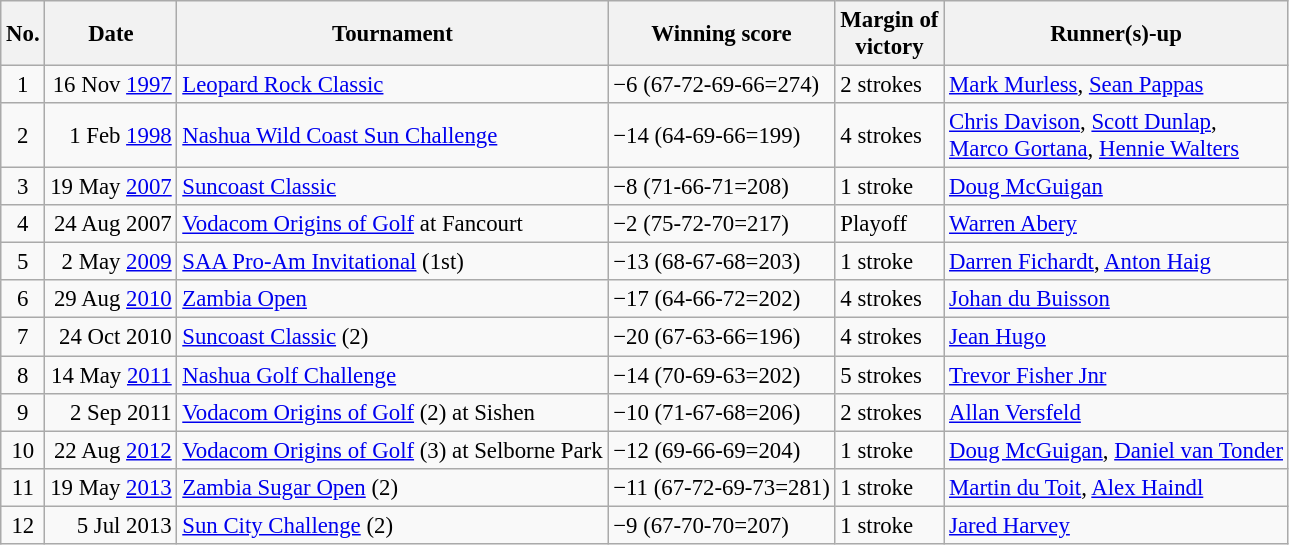<table class="wikitable" style="font-size:95%;">
<tr>
<th>No.</th>
<th>Date</th>
<th>Tournament</th>
<th>Winning score</th>
<th>Margin of<br>victory</th>
<th>Runner(s)-up</th>
</tr>
<tr>
<td align=center>1</td>
<td align=right>16 Nov <a href='#'>1997</a></td>
<td><a href='#'>Leopard Rock Classic</a></td>
<td>−6 (67-72-69-66=274)</td>
<td>2 strokes</td>
<td> <a href='#'>Mark Murless</a>,  <a href='#'>Sean Pappas</a></td>
</tr>
<tr>
<td align=center>2</td>
<td align=right>1 Feb <a href='#'>1998</a></td>
<td><a href='#'>Nashua Wild Coast Sun Challenge</a></td>
<td>−14 (64-69-66=199)</td>
<td>4 strokes</td>
<td> <a href='#'>Chris Davison</a>,  <a href='#'>Scott Dunlap</a>,<br> <a href='#'>Marco Gortana</a>,  <a href='#'>Hennie Walters</a></td>
</tr>
<tr>
<td align=center>3</td>
<td align=right>19 May <a href='#'>2007</a></td>
<td><a href='#'>Suncoast Classic</a></td>
<td>−8 (71-66-71=208)</td>
<td>1 stroke</td>
<td> <a href='#'>Doug McGuigan</a></td>
</tr>
<tr>
<td align=center>4</td>
<td align=right>24 Aug 2007</td>
<td><a href='#'>Vodacom Origins of Golf</a> at Fancourt</td>
<td>−2 (75-72-70=217)</td>
<td>Playoff</td>
<td> <a href='#'>Warren Abery</a></td>
</tr>
<tr>
<td align=center>5</td>
<td align=right>2 May <a href='#'>2009</a></td>
<td><a href='#'>SAA Pro-Am Invitational</a> (1st)</td>
<td>−13 (68-67-68=203)</td>
<td>1 stroke</td>
<td> <a href='#'>Darren Fichardt</a>,  <a href='#'>Anton Haig</a></td>
</tr>
<tr>
<td align=center>6</td>
<td align=right>29 Aug <a href='#'>2010</a></td>
<td><a href='#'>Zambia Open</a></td>
<td>−17 (64-66-72=202)</td>
<td>4 strokes</td>
<td> <a href='#'>Johan du Buisson</a></td>
</tr>
<tr>
<td align=center>7</td>
<td align=right>24 Oct 2010</td>
<td><a href='#'>Suncoast Classic</a> (2)</td>
<td>−20 (67-63-66=196)</td>
<td>4 strokes</td>
<td> <a href='#'>Jean Hugo</a></td>
</tr>
<tr>
<td align=center>8</td>
<td align=right>14 May <a href='#'>2011</a></td>
<td><a href='#'>Nashua Golf Challenge</a></td>
<td>−14 (70-69-63=202)</td>
<td>5 strokes</td>
<td> <a href='#'>Trevor Fisher Jnr</a></td>
</tr>
<tr>
<td align=center>9</td>
<td align=right>2 Sep 2011</td>
<td><a href='#'>Vodacom Origins of Golf</a> (2) at Sishen</td>
<td>−10 (71-67-68=206)</td>
<td>2 strokes</td>
<td> <a href='#'>Allan Versfeld</a></td>
</tr>
<tr>
<td align=center>10</td>
<td align=right>22 Aug <a href='#'>2012</a></td>
<td><a href='#'>Vodacom Origins of Golf</a> (3) at Selborne Park</td>
<td>−12 (69-66-69=204)</td>
<td>1 stroke</td>
<td> <a href='#'>Doug McGuigan</a>,  <a href='#'>Daniel van Tonder</a></td>
</tr>
<tr>
<td align=center>11</td>
<td align=right>19 May <a href='#'>2013</a></td>
<td><a href='#'>Zambia Sugar Open</a> (2)</td>
<td>−11 (67-72-69-73=281)</td>
<td>1 stroke</td>
<td> <a href='#'>Martin du Toit</a>,  <a href='#'>Alex Haindl</a></td>
</tr>
<tr>
<td align=center>12</td>
<td align=right>5 Jul 2013</td>
<td><a href='#'>Sun City Challenge</a> (2)</td>
<td>−9 (67-70-70=207)</td>
<td>1 stroke</td>
<td> <a href='#'>Jared Harvey</a></td>
</tr>
</table>
